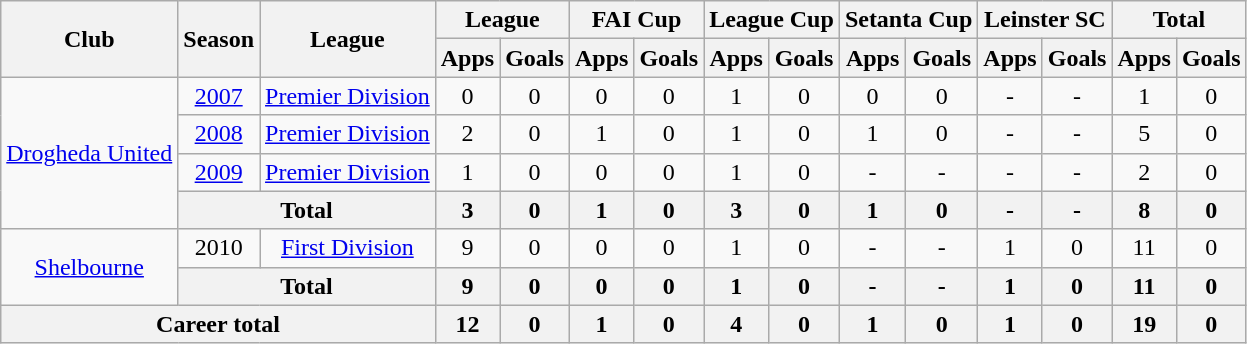<table class="wikitable" style="text-align: center;">
<tr>
<th rowspan="2">Club</th>
<th rowspan="2">Season</th>
<th rowspan="2">League</th>
<th colspan="2">League</th>
<th colspan="2">FAI Cup</th>
<th colspan="2">League Cup</th>
<th colspan="2">Setanta Cup</th>
<th colspan="2">Leinster SC</th>
<th colspan="2">Total</th>
</tr>
<tr>
<th>Apps</th>
<th>Goals</th>
<th>Apps</th>
<th>Goals</th>
<th>Apps</th>
<th>Goals</th>
<th>Apps</th>
<th>Goals</th>
<th>Apps</th>
<th>Goals</th>
<th>Apps</th>
<th>Goals</th>
</tr>
<tr>
<td rowspan="4" valign="center"><a href='#'>Drogheda United</a></td>
<td><a href='#'>2007</a></td>
<td><a href='#'>Premier Division</a></td>
<td>0</td>
<td>0</td>
<td>0</td>
<td>0</td>
<td>1</td>
<td>0</td>
<td>0</td>
<td>0</td>
<td>-</td>
<td>-</td>
<td>1</td>
<td>0</td>
</tr>
<tr>
<td><a href='#'>2008</a></td>
<td><a href='#'>Premier Division</a></td>
<td>2</td>
<td>0</td>
<td>1</td>
<td>0</td>
<td>1</td>
<td>0</td>
<td>1</td>
<td>0</td>
<td>-</td>
<td>-</td>
<td>5</td>
<td>0</td>
</tr>
<tr>
<td><a href='#'>2009</a></td>
<td><a href='#'>Premier Division</a></td>
<td>1</td>
<td>0</td>
<td>0</td>
<td>0</td>
<td>1</td>
<td>0</td>
<td>-</td>
<td>-</td>
<td>-</td>
<td>-</td>
<td>2</td>
<td>0</td>
</tr>
<tr>
<th colspan="2">Total</th>
<th>3</th>
<th>0</th>
<th>1</th>
<th>0</th>
<th>3</th>
<th>0</th>
<th>1</th>
<th>0</th>
<th>-</th>
<th>-</th>
<th>8</th>
<th>0</th>
</tr>
<tr>
<td rowspan="2"><a href='#'>Shelbourne</a></td>
<td>2010</td>
<td><a href='#'>First Division</a></td>
<td>9</td>
<td>0</td>
<td>0</td>
<td>0</td>
<td>1</td>
<td>0</td>
<td>-</td>
<td>-</td>
<td>1</td>
<td>0</td>
<td>11</td>
<td>0</td>
</tr>
<tr>
<th colspan="2">Total</th>
<th>9</th>
<th>0</th>
<th>0</th>
<th>0</th>
<th>1</th>
<th>0</th>
<th>-</th>
<th>-</th>
<th>1</th>
<th>0</th>
<th>11</th>
<th>0</th>
</tr>
<tr>
<th colspan="3">Career total</th>
<th>12</th>
<th>0</th>
<th>1</th>
<th>0</th>
<th>4</th>
<th>0</th>
<th>1</th>
<th>0</th>
<th>1</th>
<th>0</th>
<th>19</th>
<th>0</th>
</tr>
</table>
